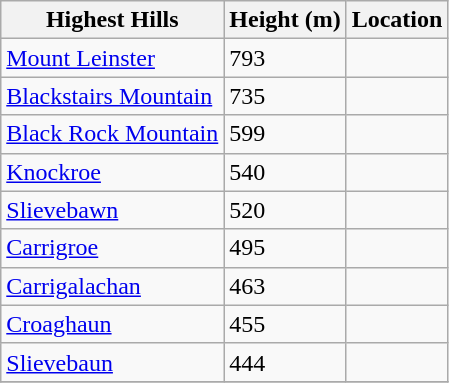<table class="wikitable">
<tr>
<th>Highest Hills</th>
<th>Height (m)</th>
<th>Location</th>
</tr>
<tr>
<td><a href='#'>Mount Leinster</a></td>
<td>793</td>
<td></td>
</tr>
<tr>
<td><a href='#'>Blackstairs Mountain</a></td>
<td>735</td>
<td></td>
</tr>
<tr>
<td><a href='#'>Black Rock Mountain</a></td>
<td>599</td>
<td></td>
</tr>
<tr>
<td><a href='#'>Knockroe</a></td>
<td>540</td>
<td></td>
</tr>
<tr>
<td><a href='#'>Slievebawn</a></td>
<td>520</td>
<td></td>
</tr>
<tr>
<td><a href='#'>Carrigroe</a></td>
<td>495</td>
<td></td>
</tr>
<tr>
<td><a href='#'>Carrigalachan</a></td>
<td>463</td>
<td></td>
</tr>
<tr>
<td><a href='#'>Croaghaun</a></td>
<td>455</td>
<td></td>
</tr>
<tr>
<td><a href='#'>Slievebaun</a></td>
<td>444</td>
<td></td>
</tr>
<tr>
</tr>
</table>
